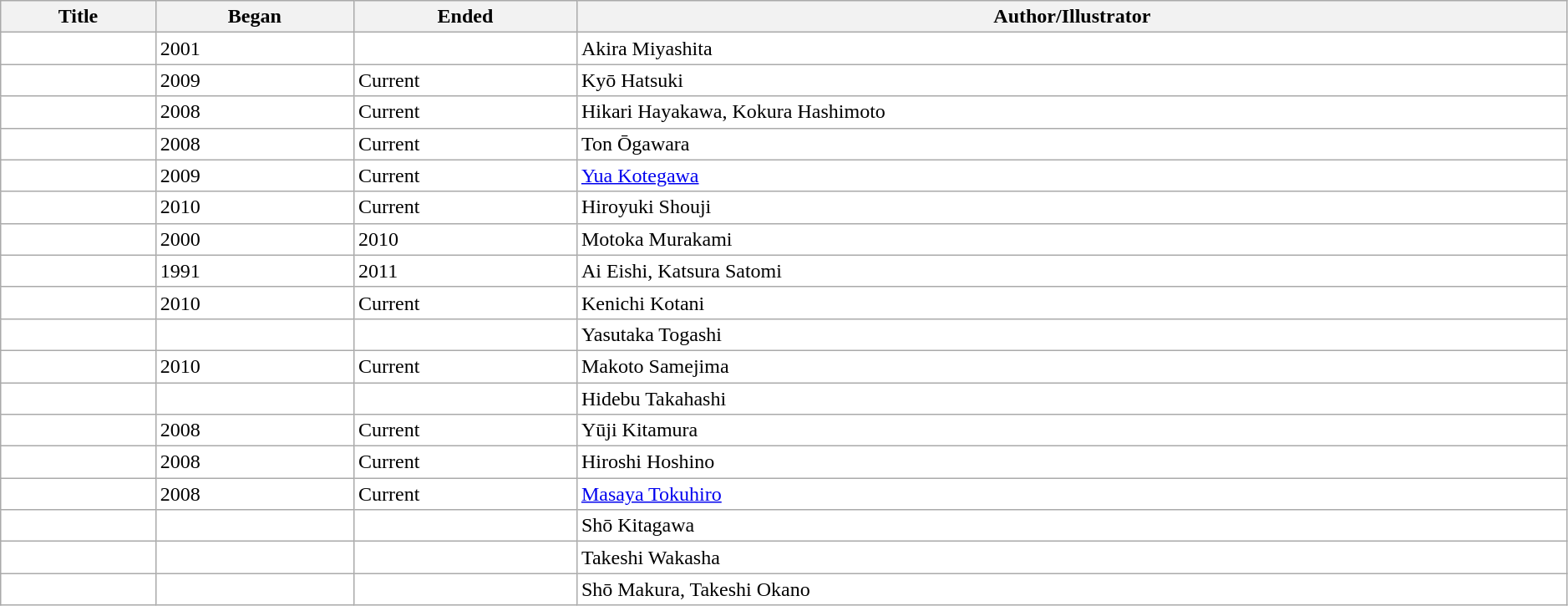<table class="wikitable sortable" style="background: #FFF;" width="99%">
<tr>
<th>Title</th>
<th>Began</th>
<th>Ended</th>
<th>Author/Illustrator</th>
</tr>
<tr>
<td></td>
<td>2001</td>
<td></td>
<td>Akira Miyashita</td>
</tr>
<tr>
<td></td>
<td>2009</td>
<td>Current</td>
<td>Kyō Hatsuki</td>
</tr>
<tr>
<td></td>
<td>2008</td>
<td>Current</td>
<td>Hikari Hayakawa, Kokura Hashimoto</td>
</tr>
<tr>
<td></td>
<td>2008</td>
<td>Current</td>
<td>Ton Ōgawara</td>
</tr>
<tr>
<td></td>
<td>2009</td>
<td>Current</td>
<td><a href='#'>Yua Kotegawa</a></td>
</tr>
<tr>
<td></td>
<td>2010</td>
<td>Current</td>
<td>Hiroyuki Shouji</td>
</tr>
<tr>
<td></td>
<td>2000</td>
<td>2010</td>
<td>Motoka Murakami</td>
</tr>
<tr>
<td></td>
<td>1991</td>
<td>2011</td>
<td>Ai Eishi, Katsura Satomi</td>
</tr>
<tr>
<td></td>
<td>2010</td>
<td>Current</td>
<td>Kenichi Kotani</td>
</tr>
<tr>
<td></td>
<td></td>
<td></td>
<td>Yasutaka Togashi</td>
</tr>
<tr>
<td></td>
<td>2010</td>
<td>Current</td>
<td>Makoto Samejima</td>
</tr>
<tr>
<td></td>
<td></td>
<td></td>
<td>Hidebu Takahashi</td>
</tr>
<tr>
<td></td>
<td>2008</td>
<td>Current</td>
<td>Yūji Kitamura</td>
</tr>
<tr>
<td></td>
<td>2008</td>
<td>Current</td>
<td>Hiroshi Hoshino</td>
</tr>
<tr>
<td></td>
<td>2008</td>
<td>Current</td>
<td><a href='#'>Masaya Tokuhiro</a></td>
</tr>
<tr>
<td></td>
<td></td>
<td></td>
<td>Shō Kitagawa</td>
</tr>
<tr>
<td></td>
<td></td>
<td></td>
<td>Takeshi Wakasha</td>
</tr>
<tr>
<td></td>
<td></td>
<td></td>
<td>Shō Makura, Takeshi Okano</td>
</tr>
</table>
